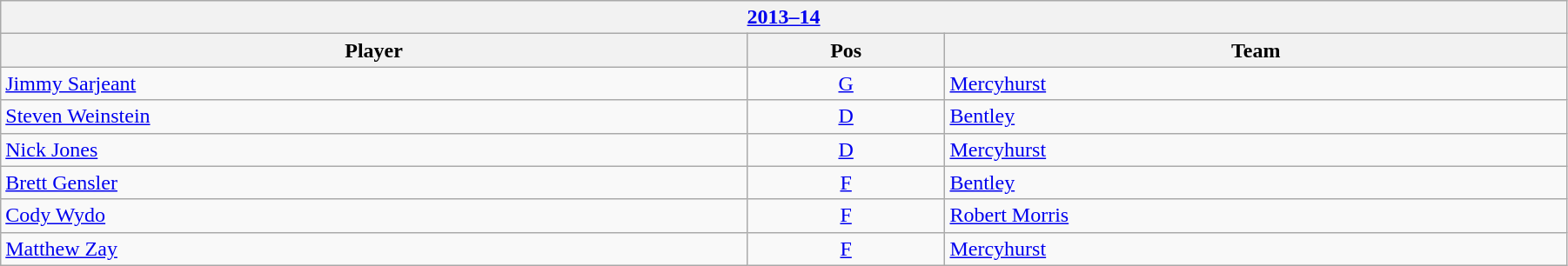<table class="wikitable" width=95%>
<tr>
<th colspan=3><a href='#'>2013–14</a></th>
</tr>
<tr>
<th>Player</th>
<th>Pos</th>
<th>Team</th>
</tr>
<tr>
<td><a href='#'>Jimmy Sarjeant</a></td>
<td style="text-align:center;"><a href='#'>G</a></td>
<td><a href='#'>Mercyhurst</a></td>
</tr>
<tr>
<td><a href='#'>Steven Weinstein</a></td>
<td style="text-align:center;"><a href='#'>D</a></td>
<td><a href='#'>Bentley</a></td>
</tr>
<tr>
<td><a href='#'>Nick Jones</a></td>
<td style="text-align:center;"><a href='#'>D</a></td>
<td><a href='#'>Mercyhurst</a></td>
</tr>
<tr>
<td><a href='#'>Brett Gensler</a></td>
<td style="text-align:center;"><a href='#'>F</a></td>
<td><a href='#'>Bentley</a></td>
</tr>
<tr>
<td><a href='#'>Cody Wydo</a></td>
<td style="text-align:center;"><a href='#'>F</a></td>
<td><a href='#'>Robert Morris</a></td>
</tr>
<tr>
<td><a href='#'>Matthew Zay</a></td>
<td style="text-align:center;"><a href='#'>F</a></td>
<td><a href='#'>Mercyhurst</a></td>
</tr>
</table>
